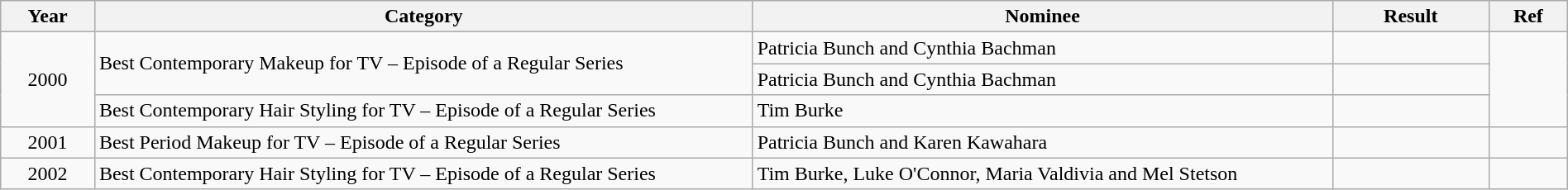<table class="wikitable" style="width:100%;">
<tr>
<th style="width:6%;">Year</th>
<th style="width:42%;">Category</th>
<th style="width:37%;">Nominee</th>
<th style="width:10%;">Result</th>
<th style="width:5%;">Ref</th>
</tr>
<tr>
<td rowspan="3" style="text-align:center;">2000</td>
<td rowspan="2">Best Contemporary Makeup for TV – Episode of a Regular Series</td>
<td>Patricia Bunch and Cynthia Bachman <br> </td>
<td></td>
<td rowspan="3" style="text-align:center;"></td>
</tr>
<tr>
<td>Patricia Bunch and Cynthia Bachman <br> </td>
<td></td>
</tr>
<tr>
<td>Best Contemporary Hair Styling for TV – Episode of a Regular Series</td>
<td>Tim Burke <br> </td>
<td></td>
</tr>
<tr>
<td style="text-align:center;">2001</td>
<td>Best Period Makeup for TV – Episode of a Regular Series</td>
<td>Patricia Bunch and Karen Kawahara <br> </td>
<td></td>
<td style="text-align:center;"></td>
</tr>
<tr>
<td style="text-align:center;">2002</td>
<td>Best Contemporary Hair Styling for TV – Episode of a Regular Series</td>
<td>Tim Burke, Luke O'Connor, Maria Valdivia and Mel Stetson <br> </td>
<td></td>
<td style="text-align:center;"></td>
</tr>
</table>
